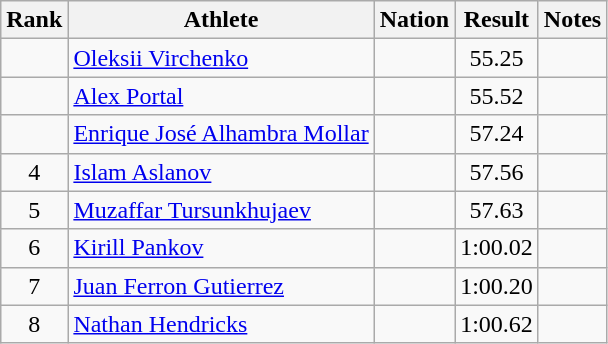<table class="wikitable sortable" style="text-align:center">
<tr>
<th>Rank</th>
<th>Athlete</th>
<th>Nation</th>
<th>Result</th>
<th>Notes</th>
</tr>
<tr>
<td></td>
<td align=left><a href='#'>Oleksii Virchenko</a></td>
<td align=left></td>
<td>55.25</td>
<td></td>
</tr>
<tr>
<td></td>
<td align=left><a href='#'>Alex Portal</a></td>
<td align=left></td>
<td>55.52</td>
<td></td>
</tr>
<tr>
<td></td>
<td align=left><a href='#'>Enrique José Alhambra Mollar</a></td>
<td align=left></td>
<td>57.24</td>
<td></td>
</tr>
<tr>
<td>4</td>
<td align=left><a href='#'>Islam Aslanov</a></td>
<td align=left></td>
<td>57.56</td>
<td></td>
</tr>
<tr>
<td>5</td>
<td align=left><a href='#'>Muzaffar Tursunkhujaev</a></td>
<td align=left></td>
<td>57.63</td>
<td></td>
</tr>
<tr>
<td>6</td>
<td align=left><a href='#'>Kirill Pankov</a></td>
<td align=left></td>
<td>1:00.02</td>
<td></td>
</tr>
<tr>
<td>7</td>
<td align=left><a href='#'>Juan Ferron Gutierrez</a></td>
<td align=left></td>
<td>1:00.20</td>
<td></td>
</tr>
<tr>
<td>8</td>
<td align=left><a href='#'>Nathan Hendricks</a></td>
<td align=left></td>
<td>1:00.62</td>
<td></td>
</tr>
</table>
